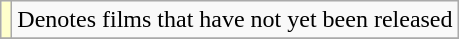<table class="wikitable">
<tr>
<td style="background:#FFFFCC;"></td>
<td>Denotes films that have not yet been released</td>
</tr>
<tr>
</tr>
</table>
